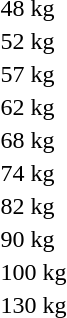<table>
<tr>
<td>48 kg</td>
<td></td>
<td></td>
<td></td>
</tr>
<tr>
<td>52 kg</td>
<td></td>
<td></td>
<td></td>
</tr>
<tr>
<td>57 kg</td>
<td></td>
<td></td>
<td></td>
</tr>
<tr>
<td>62 kg</td>
<td></td>
<td></td>
<td></td>
</tr>
<tr>
<td>68 kg</td>
<td></td>
<td></td>
<td></td>
</tr>
<tr>
<td>74 kg</td>
<td></td>
<td></td>
<td></td>
</tr>
<tr>
<td>82 kg</td>
<td></td>
<td></td>
<td></td>
</tr>
<tr>
<td>90 kg</td>
<td></td>
<td></td>
<td></td>
</tr>
<tr>
<td>100 kg</td>
<td></td>
<td></td>
<td></td>
</tr>
<tr>
<td>130 kg</td>
<td></td>
<td></td>
<td></td>
</tr>
</table>
